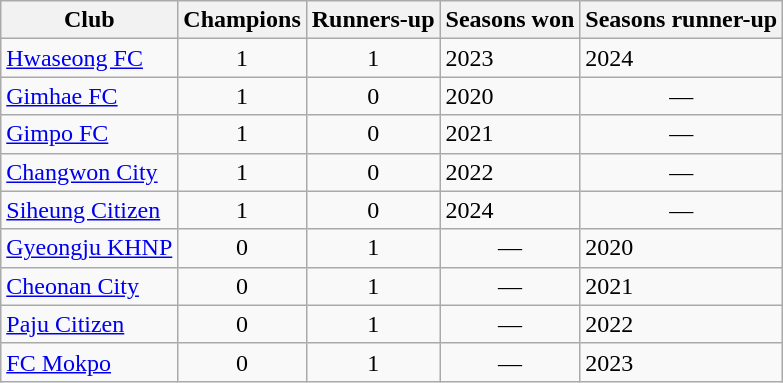<table class="wikitable">
<tr>
<th>Club</th>
<th>Champions</th>
<th>Runners-up</th>
<th>Seasons won</th>
<th>Seasons runner-up</th>
</tr>
<tr>
<td><a href='#'>Hwaseong FC</a></td>
<td align="center">1</td>
<td align="center">1</td>
<td>2023</td>
<td>2024</td>
</tr>
<tr>
<td><a href='#'>Gimhae FC</a></td>
<td align="center">1</td>
<td align="center">0</td>
<td>2020</td>
<td align="center">—</td>
</tr>
<tr>
<td><a href='#'>Gimpo FC</a></td>
<td align="center">1</td>
<td align="center">0</td>
<td>2021</td>
<td align="center">—</td>
</tr>
<tr>
<td><a href='#'>Changwon City</a></td>
<td align="center">1</td>
<td align="center">0</td>
<td>2022</td>
<td align="center">—</td>
</tr>
<tr>
<td><a href='#'>Siheung Citizen</a></td>
<td align="center">1</td>
<td align="center">0</td>
<td>2024</td>
<td align="center">—</td>
</tr>
<tr>
<td><a href='#'>Gyeongju KHNP</a></td>
<td align="center">0</td>
<td align="center">1</td>
<td align="center">—</td>
<td>2020</td>
</tr>
<tr>
<td><a href='#'>Cheonan City</a></td>
<td align="center">0</td>
<td align="center">1</td>
<td align="center">—</td>
<td>2021</td>
</tr>
<tr>
<td><a href='#'>Paju Citizen</a></td>
<td align="center">0</td>
<td align="center">1</td>
<td align="center">—</td>
<td>2022</td>
</tr>
<tr>
<td><a href='#'>FC Mokpo</a></td>
<td align="center">0</td>
<td align="center">1</td>
<td align="center">—</td>
<td>2023</td>
</tr>
</table>
